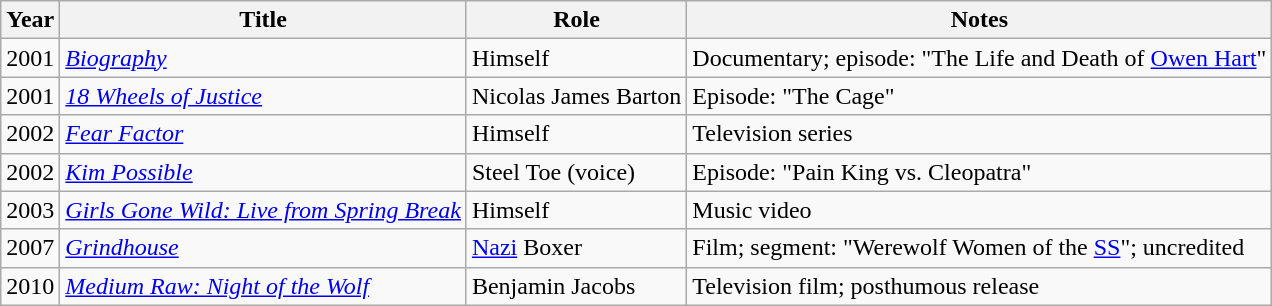<table class="wikitable sortable">
<tr>
<th>Year</th>
<th>Title</th>
<th>Role</th>
<th class="unsortable">Notes</th>
</tr>
<tr>
<td>2001</td>
<td><em><a href='#'>Biography</a></em></td>
<td>Himself</td>
<td>Documentary; episode: "The Life and Death of <a href='#'>Owen Hart</a>"</td>
</tr>
<tr>
<td>2001</td>
<td><em><a href='#'>18 Wheels of Justice</a></em></td>
<td>Nicolas James Barton</td>
<td>Episode: "The Cage"</td>
</tr>
<tr>
<td>2002</td>
<td><em><a href='#'>Fear Factor</a></em></td>
<td>Himself</td>
<td>Television series</td>
</tr>
<tr>
<td>2002</td>
<td><em><a href='#'>Kim Possible</a></em></td>
<td>Steel Toe (voice)</td>
<td>Episode: "Pain King vs. Cleopatra"</td>
</tr>
<tr>
<td>2003</td>
<td><em><a href='#'>Girls Gone Wild: Live from Spring Break</a></em></td>
<td>Himself</td>
<td>Music video</td>
</tr>
<tr>
<td>2007</td>
<td><em><a href='#'>Grindhouse</a></em></td>
<td><a href='#'>Nazi</a> Boxer</td>
<td>Film; segment: "Werewolf Women of the <a href='#'>SS</a>"; uncredited</td>
</tr>
<tr>
<td>2010</td>
<td><em><a href='#'>Medium Raw: Night of the Wolf</a></em></td>
<td>Benjamin Jacobs</td>
<td>Television film; posthumous release</td>
</tr>
</table>
